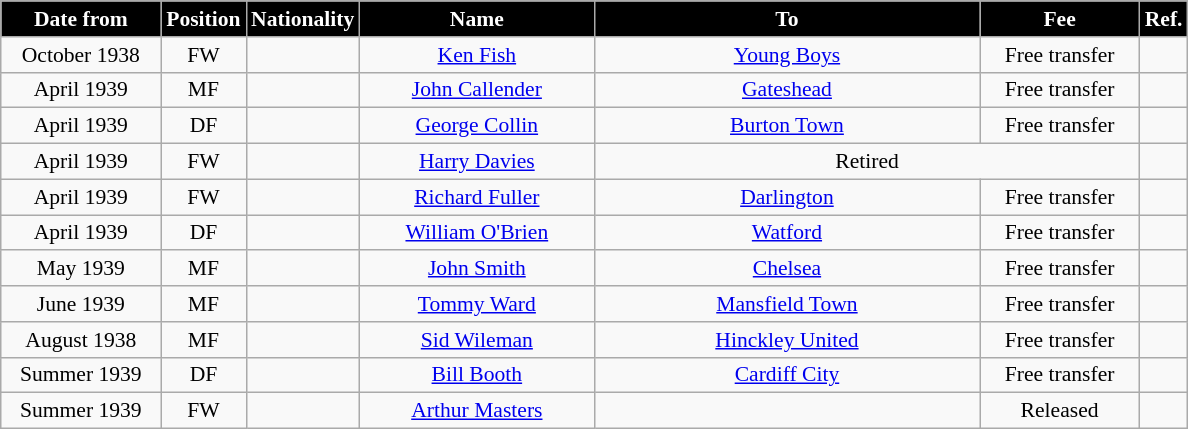<table class="wikitable" style="text-align:center; font-size:90%; ">
<tr>
<th style="background:#000000; color:white; width:100px;">Date from</th>
<th style="background:#000000; color:white; width:50px;">Position</th>
<th style="background:#000000; color:white; width:50px;">Nationality</th>
<th style="background:#000000; color:white; width:150px;">Name</th>
<th style="background:#000000; color:white; width:250px;">To</th>
<th style="background:#000000; color:white; width:100px;">Fee</th>
<th style="background:#000000; color:white; width:25px;">Ref.</th>
</tr>
<tr>
<td>October 1938</td>
<td>FW</td>
<td></td>
<td><a href='#'>Ken Fish</a></td>
<td> <a href='#'>Young Boys</a></td>
<td>Free transfer</td>
<td></td>
</tr>
<tr>
<td>April 1939</td>
<td>MF</td>
<td></td>
<td><a href='#'>John Callender</a></td>
<td><a href='#'>Gateshead</a></td>
<td>Free transfer</td>
<td></td>
</tr>
<tr>
<td>April 1939</td>
<td>DF</td>
<td></td>
<td><a href='#'>George Collin</a></td>
<td><a href='#'>Burton Town</a></td>
<td>Free transfer</td>
<td></td>
</tr>
<tr>
<td>April 1939</td>
<td>FW</td>
<td></td>
<td><a href='#'>Harry Davies</a></td>
<td colspan="2">Retired</td>
<td></td>
</tr>
<tr>
<td>April 1939</td>
<td>FW</td>
<td></td>
<td><a href='#'>Richard Fuller</a></td>
<td><a href='#'>Darlington</a></td>
<td>Free transfer</td>
<td></td>
</tr>
<tr>
<td>April 1939</td>
<td>DF</td>
<td></td>
<td><a href='#'>William O'Brien</a></td>
<td><a href='#'>Watford</a></td>
<td>Free transfer</td>
<td></td>
</tr>
<tr>
<td>May 1939</td>
<td>MF</td>
<td></td>
<td><a href='#'>John Smith</a></td>
<td><a href='#'>Chelsea</a></td>
<td>Free transfer</td>
<td></td>
</tr>
<tr>
<td>June 1939</td>
<td>MF</td>
<td></td>
<td><a href='#'>Tommy Ward</a></td>
<td><a href='#'>Mansfield Town</a></td>
<td>Free transfer</td>
<td></td>
</tr>
<tr>
<td>August 1938</td>
<td>MF</td>
<td></td>
<td><a href='#'>Sid Wileman</a></td>
<td><a href='#'>Hinckley United</a></td>
<td>Free transfer</td>
<td></td>
</tr>
<tr>
<td>Summer 1939</td>
<td>DF</td>
<td></td>
<td><a href='#'>Bill Booth</a></td>
<td><a href='#'>Cardiff City</a></td>
<td>Free transfer</td>
<td></td>
</tr>
<tr>
<td>Summer 1939</td>
<td>FW</td>
<td></td>
<td><a href='#'>Arthur Masters</a></td>
<td></td>
<td>Released</td>
<td></td>
</tr>
</table>
